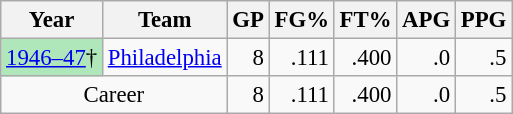<table class="wikitable sortable" style="font-size:95%; text-align:right;">
<tr>
<th>Year</th>
<th>Team</th>
<th>GP</th>
<th>FG%</th>
<th>FT%</th>
<th>APG</th>
<th>PPG</th>
</tr>
<tr>
<td style="text-align:left;background:#afe6ba;"><a href='#'>1946–47</a>†</td>
<td style="text-align:left;"><a href='#'>Philadelphia</a></td>
<td>8</td>
<td>.111</td>
<td>.400</td>
<td>.0</td>
<td>.5</td>
</tr>
<tr>
<td style="text-align:center;" colspan="2">Career</td>
<td>8</td>
<td>.111</td>
<td>.400</td>
<td>.0</td>
<td>.5</td>
</tr>
</table>
